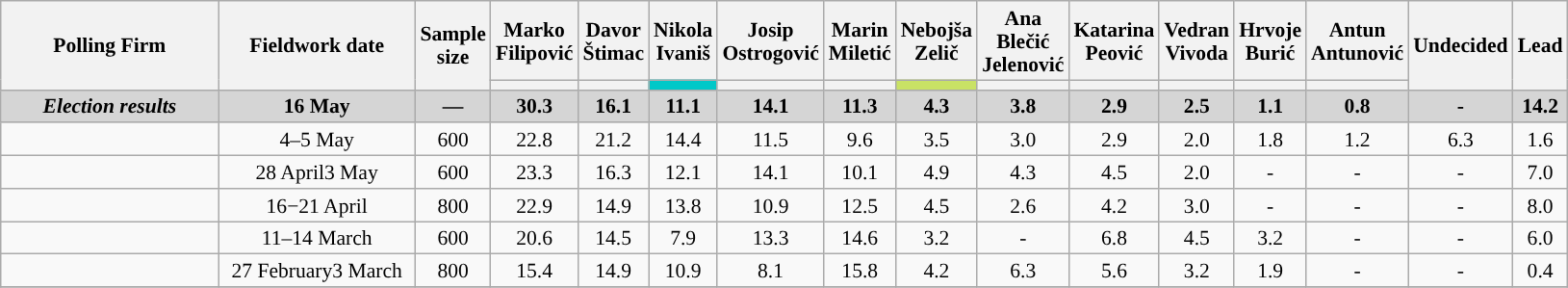<table class="wikitable sortable" style="text-align:center; font-size:90%; line-height:16px;">
<tr style="height:42px;">
<th rowspan="2" style="width:40px;">Polling Firm</th>
<th rowspan="2" style="width:40px;">Fieldwork date</th>
<th rowspan="2" style="width:40px;">Sample <br> size</th>
<th class="unsortable" style="width:40px;">Marko Filipović</th>
<th class="unsortable" style="width:40px;">Davor Štimac</th>
<th class="unsortable" style="width:40px;">Nikola Ivaniš</th>
<th class="unsortable" style="width:40px;">Josip Ostrogović</th>
<th class="unsortable" style="width:40px;">Marin Miletić</th>
<th class="unsortable" style="width:40px;">Nebojša Zelič</th>
<th class="unsortable" style="width:40px;">Ana Blečić Jelenović</th>
<th class="unsortable" style="width:40px;">Katarina Peović</th>
<th class="unsortable" style="width:40px;">Vedran Vivoda</th>
<th class="unsortable" style="width:40px;">Hrvoje Burić</th>
<th class="unsortable" style="width:40px;">Antun Antunović</th>
<th rowspan="2" class="unsortable" style="width:40px;">Undecided</th>
<th rowspan="2" class="unsortable" style="width:20px;">Lead</th>
</tr>
<tr>
<th class="unsortable" style="color:inherit;background:"></th>
<th class="unsortable" style="color:inherit;background:"></th>
<th class="unsortable" style="background:#00c8c8" width:45px;"></th>
<th class="unsortable" style="color:inherit;background:"></th>
<th class="unsortable" style="color:inherit;background:"></th>
<th class="unsortable" style="background:#C9E265" width="45px"></th>
<th class="unsortable" style="color:inherit;background:"></th>
<th class="unsortable" style="background:"></th>
<th class="unsortable" style="color:inherit;background:"></th>
<th class="unsortable" style="background:"></th>
<th class="unsortable" style="background:"></th>
</tr>
<tr style="background:#D5D5D5; font-weight:bold;">
<td style="width:10em"><em>Election results</em></td>
<td style="width:9em">16 May</td>
<td>—</td>
<td style="background:">30.3</td>
<td>16.1</td>
<td>11.1</td>
<td>14.1</td>
<td>11.3</td>
<td>4.3</td>
<td>3.8</td>
<td>2.9</td>
<td>2.5</td>
<td>1.1</td>
<td>0.8</td>
<td>-</td>
<td style="background:">14.2</td>
</tr>
<tr>
<td></td>
<td>4–5 May</td>
<td>600</td>
<td style="background:">22.8</td>
<td>21.2</td>
<td>14.4</td>
<td>11.5</td>
<td>9.6</td>
<td>3.5</td>
<td>3.0</td>
<td>2.9</td>
<td>2.0</td>
<td>1.8</td>
<td>1.2</td>
<td>6.3</td>
<td style="background:">1.6</td>
</tr>
<tr>
<td></td>
<td>28 April3 May</td>
<td>600</td>
<td style="background:">23.3</td>
<td>16.3</td>
<td>12.1</td>
<td>14.1</td>
<td>10.1</td>
<td>4.9</td>
<td>4.3</td>
<td>4.5</td>
<td>2.0</td>
<td>-</td>
<td>-</td>
<td>-</td>
<td style="background:">7.0</td>
</tr>
<tr>
<td></td>
<td>16−21 April</td>
<td>800</td>
<td style="background:">22.9</td>
<td>14.9</td>
<td>13.8</td>
<td>10.9</td>
<td>12.5</td>
<td>4.5</td>
<td>2.6</td>
<td>4.2</td>
<td>3.0</td>
<td>-</td>
<td>-</td>
<td>-</td>
<td style="background:">8.0</td>
</tr>
<tr>
<td></td>
<td>11–14 March</td>
<td>600</td>
<td style="background:">20.6</td>
<td>14.5</td>
<td>7.9</td>
<td>13.3</td>
<td>14.6</td>
<td>3.2</td>
<td>-</td>
<td>6.8</td>
<td>4.5</td>
<td>3.2</td>
<td>-</td>
<td>-</td>
<td style="background:">6.0</td>
</tr>
<tr>
<td></td>
<td>27 February3 March</td>
<td>800</td>
<td>15.4</td>
<td>14.9</td>
<td>10.9</td>
<td>8.1</td>
<td style="background:">15.8</td>
<td>4.2</td>
<td>6.3</td>
<td>5.6</td>
<td>3.2</td>
<td>1.9</td>
<td>-</td>
<td>-</td>
<td style="background:">0.4</td>
</tr>
<tr>
</tr>
</table>
